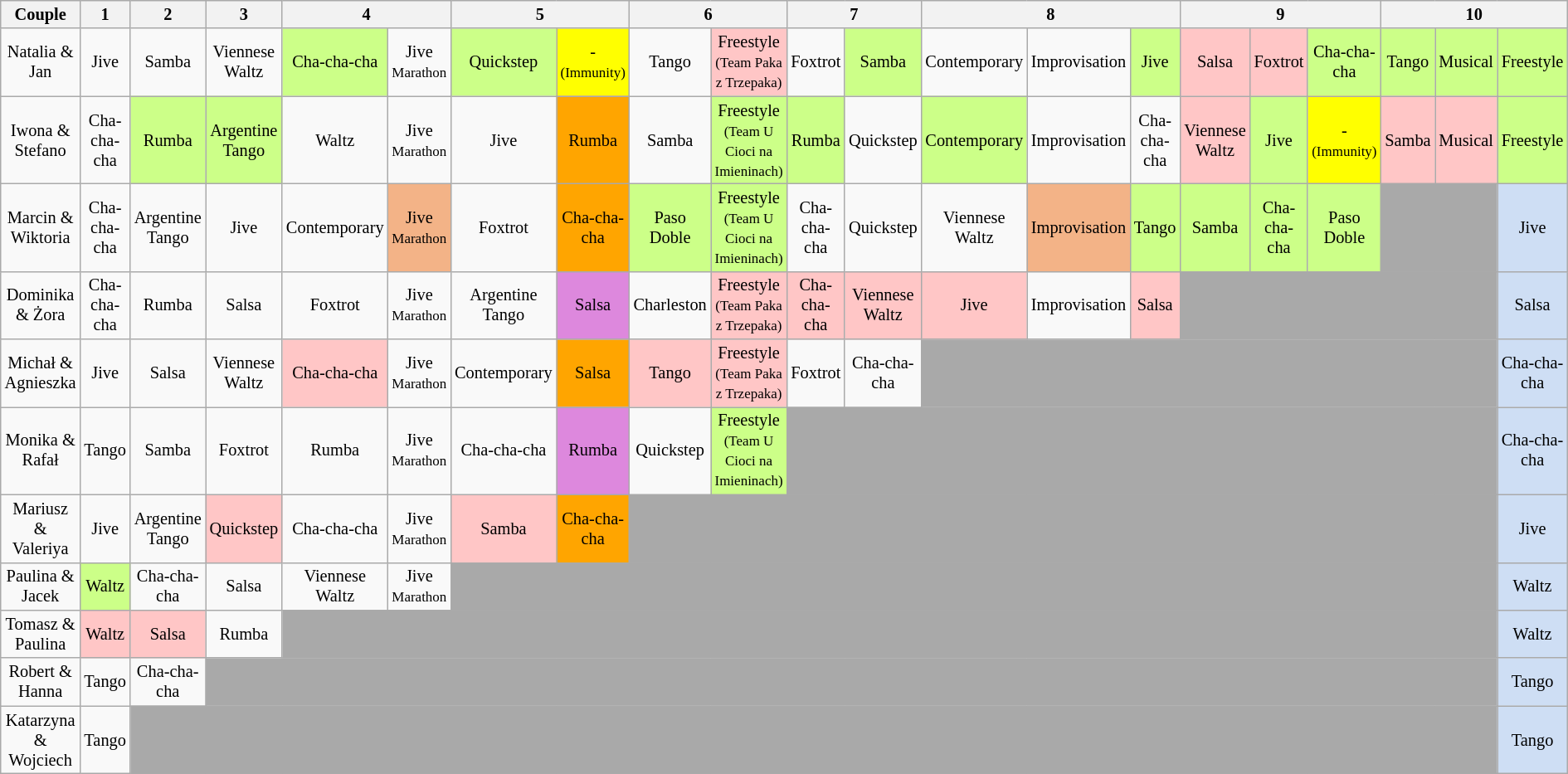<table class="wikitable" style="text-align:center; font-size:85%; line-height:16px">
<tr>
<th>Couple</th>
<th>1</th>
<th>2</th>
<th>3</th>
<th colspan=2>4</th>
<th colspan=2>5</th>
<th colspan=2>6</th>
<th colspan=2>7</th>
<th colspan=3>8</th>
<th colspan=3>9</th>
<th colspan=3>10</th>
</tr>
<tr>
<td>Natalia & Jan</td>
<td>Jive</td>
<td>Samba</td>
<td>Viennese Waltz</td>
<td style="background:#ccff88;">Cha-cha-cha</td>
<td>Jive<br><small>Marathon</small></td>
<td style="background:#ccff88;">Quickstep</td>
<td style="background:yellow;">-<br><small>(Immunity)</small></td>
<td>Tango</td>
<td style="background:#ffc6c6;">Freestyle<br><small>(Team Paka z Trzepaka)</small></td>
<td>Foxtrot</td>
<td style="background:#ccff88;">Samba</td>
<td>Contemporary</td>
<td>Improvisation</td>
<td style="background:#ccff88;">Jive</td>
<td style="background:#ffc6c6;">Salsa</td>
<td style="background:#ffc6c6;">Foxtrot</td>
<td style="background:#ccff88;">Cha-cha-cha</td>
<td style="background:#ccff88;">Tango</td>
<td style="background:#ccff88;">Musical</td>
<td style="background:#ccff88;">Freestyle</td>
</tr>
<tr>
<td>Iwona & Stefano</td>
<td>Cha-cha-cha</td>
<td style="background:#ccff88;">Rumba</td>
<td style="background:#ccff88;">Argentine Tango</td>
<td>Waltz</td>
<td>Jive<br><small>Marathon</small></td>
<td>Jive</td>
<td style="background:orange">Rumba</td>
<td>Samba</td>
<td style="background:#ccff88;">Freestyle<br><small>(Team U Cioci na Imieninach)</small></td>
<td style="background:#ccff88;">Rumba</td>
<td>Quickstep</td>
<td style="background:#ccff88;">Contemporary</td>
<td>Improvisation</td>
<td>Cha-cha-cha</td>
<td style="background:#ffc6c6;">Viennese Waltz</td>
<td style="background:#ccff88;">Jive</td>
<td style="background:yellow;">-<br><small>(Immunity)</small></td>
<td style="background:#ffc6c6;">Samba</td>
<td style="background:#ffc6c6;">Musical</td>
<td style="background:#ccff88;">Freestyle</td>
</tr>
<tr>
<td>Marcin & Wiktoria</td>
<td>Cha-cha-cha</td>
<td>Argentine Tango</td>
<td>Jive</td>
<td>Contemporary</td>
<td style="background:#F3B387">Jive<br><small>Marathon</small></td>
<td>Foxtrot</td>
<td style="background:orange">Cha-cha-cha</td>
<td style="background:#ccff88;">Paso Doble</td>
<td style="background:#ccff88;">Freestyle<br><small>(Team U Cioci na Imieninach)</small></td>
<td>Cha-cha-cha</td>
<td>Quickstep</td>
<td>Viennese Waltz</td>
<td style="background:#F3B387">Improvisation</td>
<td style="background:#ccff88;">Tango</td>
<td style="background:#ccff88;">Samba</td>
<td style="background:#ccff88;">Cha-cha-cha</td>
<td style="background:#ccff88;">Paso Doble</td>
<td style="background:darkgrey;" colspan="2"></td>
<td style="background:#CEDEF4;">Jive</td>
</tr>
<tr>
<td>Dominika & Żora</td>
<td>Cha-cha-cha</td>
<td>Rumba</td>
<td>Salsa</td>
<td>Foxtrot</td>
<td>Jive<br><small>Marathon</small></td>
<td>Argentine Tango</td>
<td style="background:#dd88dd">Salsa</td>
<td>Charleston</td>
<td style="background:#ffc6c6;">Freestyle<br><small>(Team Paka z Trzepaka)</small></td>
<td style="background:#ffc6c6;">Cha-cha-cha</td>
<td style="background:#ffc6c6;">Viennese Waltz</td>
<td style="background:#ffc6c6;">Jive</td>
<td>Improvisation</td>
<td style="background:#ffc6c6;">Salsa</td>
<td style="background:darkgrey;" colspan="5"></td>
<td style="background:#CEDEF4;">Salsa</td>
</tr>
<tr>
<td>Michał & Agnieszka</td>
<td>Jive</td>
<td>Salsa</td>
<td>Viennese Waltz</td>
<td style="background:#ffc6c6;">Cha-cha-cha</td>
<td>Jive<br><small>Marathon</small></td>
<td>Contemporary</td>
<td style="background:orange">Salsa</td>
<td style="background:#ffc6c6;">Tango</td>
<td style="background:#ffc6c6;">Freestyle<br><small>(Team Paka z Trzepaka)</small></td>
<td>Foxtrot</td>
<td>Cha-cha-cha</td>
<td style="background:darkgrey;" colspan="8"></td>
<td style="background:#CEDEF4;">Cha-cha-cha</td>
</tr>
<tr>
<td>Monika & Rafał</td>
<td>Tango</td>
<td>Samba</td>
<td>Foxtrot</td>
<td>Rumba</td>
<td>Jive<br><small>Marathon</small></td>
<td>Cha-cha-cha</td>
<td style="background:#dd88dd">Rumba</td>
<td>Quickstep</td>
<td style="background:#ccff88;">Freestyle<br><small>(Team U Cioci na Imieninach)</small></td>
<td style="background:darkgrey;" colspan="10"></td>
<td style="background:#CEDEF4;">Cha-cha-cha</td>
</tr>
<tr>
<td>Mariusz & Valeriya</td>
<td>Jive</td>
<td>Argentine Tango</td>
<td style="background:#ffc6c6;">Quickstep</td>
<td>Cha-cha-cha</td>
<td>Jive<br><small>Marathon</small></td>
<td style="background:#ffc6c6;">Samba</td>
<td style="background:orange">Cha-cha-cha</td>
<td style="background:darkgrey;" colspan="12"></td>
<td style="background:#CEDEF4;">Jive</td>
</tr>
<tr>
<td>Paulina & Jacek</td>
<td style="background:#ccff88;">Waltz</td>
<td>Cha-cha-cha</td>
<td>Salsa</td>
<td>Viennese Waltz</td>
<td>Jive<br><small>Marathon</small></td>
<td style="background:darkgrey;" colspan="14"></td>
<td style="background:#CEDEF4;">Waltz</td>
</tr>
<tr>
<td>Tomasz & Paulina</td>
<td style="background:#ffc6c6;">Waltz</td>
<td style="background:#ffc6c6;">Salsa</td>
<td>Rumba</td>
<td style="background:darkgrey;" colspan="16"></td>
<td style="background:#CEDEF4;">Waltz</td>
</tr>
<tr>
<td>Robert & Hanna</td>
<td>Tango</td>
<td>Cha-cha-cha</td>
<td style="background:darkgrey;" colspan="17"></td>
<td style="background:#CEDEF4;">Tango</td>
</tr>
<tr>
<td>Katarzyna & Wojciech</td>
<td>Tango</td>
<td style="background:darkgrey;" colspan="18"></td>
<td style="background:#CEDEF4;">Tango</td>
</tr>
</table>
